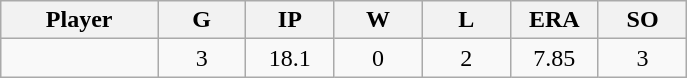<table class="wikitable sortable">
<tr>
<th bgcolor="#DDDDFF" width="16%">Player</th>
<th bgcolor="#DDDDFF" width="9%">G</th>
<th bgcolor="#DDDDFF" width="9%">IP</th>
<th bgcolor="#DDDDFF" width="9%">W</th>
<th bgcolor="#DDDDFF" width="9%">L</th>
<th bgcolor="#DDDDFF" width="9%">ERA</th>
<th bgcolor="#DDDDFF" width="9%">SO</th>
</tr>
<tr align="center">
<td></td>
<td>3</td>
<td>18.1</td>
<td>0</td>
<td>2</td>
<td>7.85</td>
<td>3</td>
</tr>
</table>
